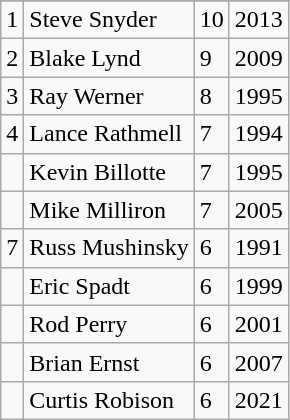<table class="wikitable">
<tr>
</tr>
<tr>
<td>1</td>
<td>Steve Snyder</td>
<td>10</td>
<td>2013</td>
</tr>
<tr>
<td>2</td>
<td>Blake Lynd</td>
<td>9</td>
<td>2009</td>
</tr>
<tr>
<td>3</td>
<td>Ray Werner</td>
<td>8</td>
<td>1995</td>
</tr>
<tr>
<td>4</td>
<td>Lance Rathmell</td>
<td>7</td>
<td>1994</td>
</tr>
<tr>
<td></td>
<td>Kevin Billotte</td>
<td>7</td>
<td>1995</td>
</tr>
<tr>
<td></td>
<td>Mike Milliron</td>
<td>7</td>
<td>2005</td>
</tr>
<tr>
<td>7</td>
<td>Russ Mushinsky</td>
<td>6</td>
<td>1991</td>
</tr>
<tr>
<td></td>
<td>Eric Spadt</td>
<td>6</td>
<td>1999</td>
</tr>
<tr>
<td></td>
<td>Rod Perry</td>
<td>6</td>
<td>2001</td>
</tr>
<tr>
<td></td>
<td>Brian Ernst</td>
<td>6</td>
<td>2007</td>
</tr>
<tr>
<td></td>
<td>Curtis Robison</td>
<td>6</td>
<td>2021</td>
</tr>
</table>
